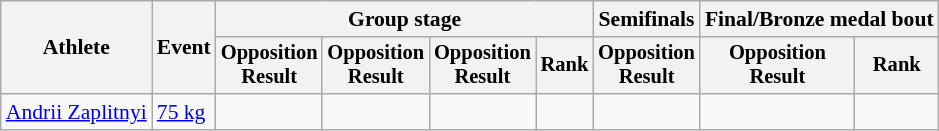<table class="wikitable" style="text-align:center; font-size:90%">
<tr>
<th rowspan=2>Athlete</th>
<th rowspan=2>Event</th>
<th colspan=4>Group stage</th>
<th>Semifinals</th>
<th colspan=2>Final/Bronze medal bout</th>
</tr>
<tr style="font-size:95%">
<th>Opposition<br>Result</th>
<th>Opposition<br>Result</th>
<th>Opposition<br>Result</th>
<th>Rank</th>
<th>Opposition<br>Result</th>
<th>Opposition<br>Result</th>
<th>Rank</th>
</tr>
<tr>
<td align=left><a href='#'>Andrii Zaplitnyi</a></td>
<td align=left><a href='#'>75 kg</a></td>
<td></td>
<td></td>
<td></td>
<td></td>
<td></td>
<td></td>
<td></td>
</tr>
</table>
